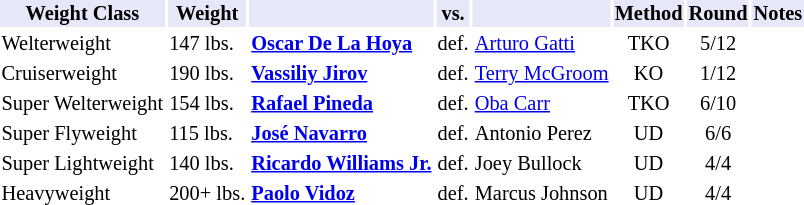<table class="toccolours" style="font-size: 85%;">
<tr>
<th style="background:#e6e8fa; color:#000; text-align:center;">Weight Class</th>
<th style="background:#e6e8fa; color:#000; text-align:center;">Weight</th>
<th style="background:#e6e8fa; color:#000; text-align:center;"></th>
<th style="background:#e6e8fa; color:#000; text-align:center;">vs.</th>
<th style="background:#e6e8fa; color:#000; text-align:center;"></th>
<th style="background:#e6e8fa; color:#000; text-align:center;">Method</th>
<th style="background:#e6e8fa; color:#000; text-align:center;">Round</th>
<th style="background:#e6e8fa; color:#000; text-align:center;">Notes</th>
</tr>
<tr>
<td>Welterweight</td>
<td>147 lbs.</td>
<td><strong><a href='#'>Oscar De La Hoya</a></strong></td>
<td>def.</td>
<td><a href='#'>Arturo Gatti</a></td>
<td align=center>TKO</td>
<td align=center>5/12</td>
</tr>
<tr>
<td>Cruiserweight</td>
<td>190 lbs.</td>
<td><strong><a href='#'>Vassiliy Jirov</a></strong></td>
<td>def.</td>
<td><a href='#'>Terry McGroom</a></td>
<td align=center>KO</td>
<td align=center>1/12</td>
<td></td>
</tr>
<tr>
<td>Super Welterweight</td>
<td>154 lbs.</td>
<td><strong><a href='#'>Rafael Pineda</a></strong></td>
<td>def.</td>
<td><a href='#'>Oba Carr</a></td>
<td align=center>TKO</td>
<td align=center>6/10</td>
</tr>
<tr>
<td>Super Flyweight</td>
<td>115 lbs.</td>
<td><strong><a href='#'>José Navarro</a></strong></td>
<td>def.</td>
<td>Antonio Perez</td>
<td align=center>UD</td>
<td align=center>6/6</td>
</tr>
<tr>
<td>Super Lightweight</td>
<td>140 lbs.</td>
<td><strong><a href='#'>Ricardo Williams Jr.</a></strong></td>
<td>def.</td>
<td>Joey Bullock</td>
<td align=center>UD</td>
<td align=center>4/4</td>
</tr>
<tr>
<td>Heavyweight</td>
<td>200+ lbs.</td>
<td><strong><a href='#'>Paolo Vidoz</a></strong></td>
<td>def.</td>
<td>Marcus Johnson</td>
<td align=center>UD</td>
<td align=center>4/4</td>
</tr>
</table>
